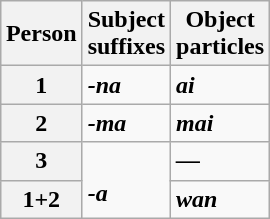<table class="wikitable" style="margin:1em auto 1em auto;">
<tr>
<th style="text-align:center;">Person</th>
<th style="text-align:center;">Subject<br>suffixes</th>
<th style="text-align:center;">Object<br>particles</th>
</tr>
<tr>
<th>1</th>
<td><strong><em>-na</em></strong></td>
<td><strong><em>ai</em></strong></td>
</tr>
<tr>
<th>2</th>
<td><strong><em>-ma</em></strong></td>
<td><strong><em>mai</em></strong></td>
</tr>
<tr>
<th>3</th>
<td rowspan=2><br><strong><em>-a</em></strong></td>
<td><strong><em>—</em></strong></td>
</tr>
<tr>
<th>1+2</th>
<td><strong><em>wan</em></strong></td>
</tr>
</table>
